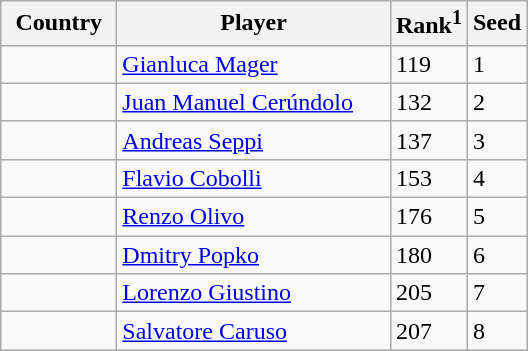<table class="sortable wikitable">
<tr>
<th width="70">Country</th>
<th width="175">Player</th>
<th>Rank<sup>1</sup></th>
<th>Seed</th>
</tr>
<tr>
<td></td>
<td><a href='#'>Gianluca Mager</a></td>
<td>119</td>
<td>1</td>
</tr>
<tr>
<td></td>
<td><a href='#'>Juan Manuel Cerúndolo</a></td>
<td>132</td>
<td>2</td>
</tr>
<tr>
<td></td>
<td><a href='#'>Andreas Seppi</a></td>
<td>137</td>
<td>3</td>
</tr>
<tr>
<td></td>
<td><a href='#'>Flavio Cobolli</a></td>
<td>153</td>
<td>4</td>
</tr>
<tr>
<td></td>
<td><a href='#'>Renzo Olivo</a></td>
<td>176</td>
<td>5</td>
</tr>
<tr>
<td></td>
<td><a href='#'>Dmitry Popko</a></td>
<td>180</td>
<td>6</td>
</tr>
<tr>
<td></td>
<td><a href='#'>Lorenzo Giustino</a></td>
<td>205</td>
<td>7</td>
</tr>
<tr>
<td></td>
<td><a href='#'>Salvatore Caruso</a></td>
<td>207</td>
<td>8</td>
</tr>
</table>
